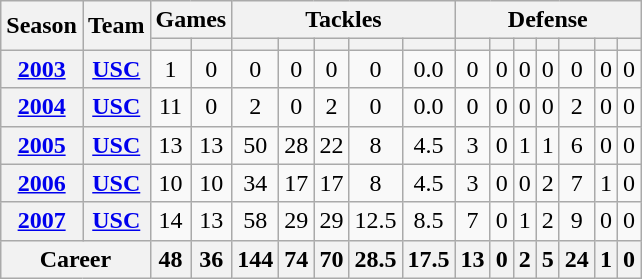<table class="wikitable" style="text-align: center;">
<tr>
<th rowspan="2">Season</th>
<th rowspan="2">Team</th>
<th colspan="2">Games</th>
<th colspan="5">Tackles</th>
<th colspan="7">Defense</th>
</tr>
<tr>
<th></th>
<th></th>
<th></th>
<th></th>
<th></th>
<th></th>
<th></th>
<th></th>
<th></th>
<th></th>
<th></th>
<th></th>
<th></th>
<th></th>
</tr>
<tr>
<th><a href='#'>2003</a></th>
<th><a href='#'>USC</a></th>
<td>1</td>
<td>0</td>
<td>0</td>
<td>0</td>
<td>0</td>
<td>0</td>
<td>0.0</td>
<td>0</td>
<td>0</td>
<td>0</td>
<td>0</td>
<td>0</td>
<td>0</td>
<td>0</td>
</tr>
<tr>
<th><a href='#'>2004</a></th>
<th><a href='#'>USC</a></th>
<td>11</td>
<td>0</td>
<td>2</td>
<td>0</td>
<td>2</td>
<td>0</td>
<td>0.0</td>
<td>0</td>
<td>0</td>
<td>0</td>
<td>0</td>
<td>2</td>
<td>0</td>
<td>0</td>
</tr>
<tr>
<th><a href='#'>2005</a></th>
<th><a href='#'>USC</a></th>
<td>13</td>
<td>13</td>
<td>50</td>
<td>28</td>
<td>22</td>
<td>8</td>
<td>4.5</td>
<td>3</td>
<td>0</td>
<td>1</td>
<td>1</td>
<td>6</td>
<td>0</td>
<td>0</td>
</tr>
<tr>
<th><a href='#'>2006</a></th>
<th><a href='#'>USC</a></th>
<td>10</td>
<td>10</td>
<td>34</td>
<td>17</td>
<td>17</td>
<td>8</td>
<td>4.5</td>
<td>3</td>
<td>0</td>
<td>0</td>
<td>2</td>
<td>7</td>
<td>1</td>
<td>0</td>
</tr>
<tr>
<th><a href='#'>2007</a></th>
<th><a href='#'>USC</a></th>
<td>14</td>
<td>13</td>
<td>58</td>
<td>29</td>
<td>29</td>
<td>12.5</td>
<td>8.5</td>
<td>7</td>
<td>0</td>
<td>1</td>
<td>2</td>
<td>9</td>
<td>0</td>
<td>0</td>
</tr>
<tr>
<th colspan="2">Career</th>
<th>48</th>
<th>36</th>
<th>144</th>
<th>74</th>
<th>70</th>
<th>28.5</th>
<th>17.5</th>
<th>13</th>
<th>0</th>
<th>2</th>
<th>5</th>
<th>24</th>
<th>1</th>
<th>0</th>
</tr>
</table>
